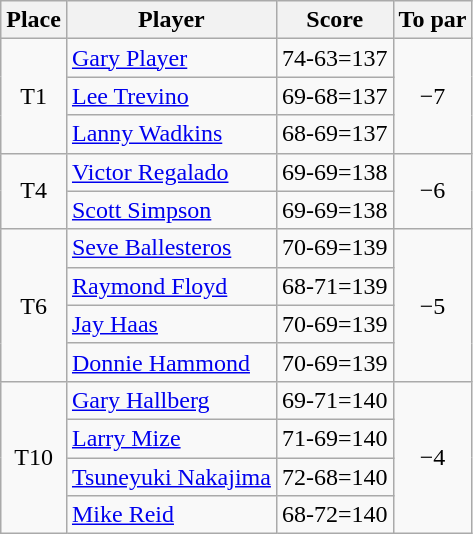<table class="wikitable">
<tr>
<th>Place</th>
<th>Player</th>
<th>Score</th>
<th>To par</th>
</tr>
<tr>
<td rowspan=3 align="center">T1</td>
<td> <a href='#'>Gary Player</a></td>
<td>74-63=137</td>
<td rowspan=3 align="center">−7</td>
</tr>
<tr>
<td> <a href='#'>Lee Trevino</a></td>
<td>69-68=137</td>
</tr>
<tr>
<td> <a href='#'>Lanny Wadkins</a></td>
<td>68-69=137</td>
</tr>
<tr>
<td rowspan=2 align="center">T4</td>
<td> <a href='#'>Victor Regalado</a></td>
<td>69-69=138</td>
<td rowspan=2 align="center">−6</td>
</tr>
<tr>
<td> <a href='#'>Scott Simpson</a></td>
<td>69-69=138</td>
</tr>
<tr>
<td rowspan=4 align="center">T6</td>
<td> <a href='#'>Seve Ballesteros</a></td>
<td>70-69=139</td>
<td rowspan=4 align="center">−5</td>
</tr>
<tr>
<td> <a href='#'>Raymond Floyd</a></td>
<td>68-71=139</td>
</tr>
<tr>
<td> <a href='#'>Jay Haas</a></td>
<td>70-69=139</td>
</tr>
<tr>
<td> <a href='#'>Donnie Hammond</a></td>
<td>70-69=139</td>
</tr>
<tr>
<td rowspan=4 align="center">T10</td>
<td> <a href='#'>Gary Hallberg</a></td>
<td>69-71=140</td>
<td rowspan=4 align="center">−4</td>
</tr>
<tr>
<td> <a href='#'>Larry Mize</a></td>
<td>71-69=140</td>
</tr>
<tr>
<td> <a href='#'>Tsuneyuki Nakajima</a></td>
<td>72-68=140</td>
</tr>
<tr>
<td> <a href='#'>Mike Reid</a></td>
<td>68-72=140</td>
</tr>
</table>
